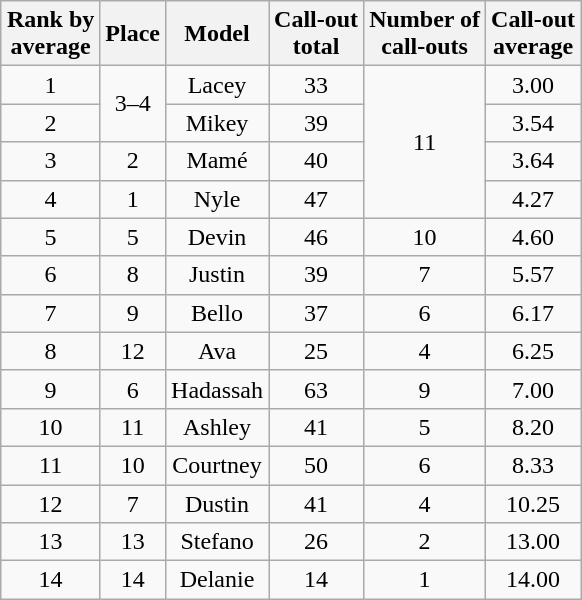<table class="wikitable sortable" style="margin:auto; text-align:center; white-space:nowrap">
<tr>
<th>Rank by<br>average</th>
<th>Place</th>
<th>Model</th>
<th>Call-out<br>total</th>
<th>Number of<br>call-outs</th>
<th>Call-out<br>average</th>
</tr>
<tr>
<td>1</td>
<td rowspan="2">3–4</td>
<td>Lacey</td>
<td>33</td>
<td rowspan="4">11</td>
<td>3.00</td>
</tr>
<tr>
<td>2</td>
<td>Mikey</td>
<td>39</td>
<td>3.54</td>
</tr>
<tr>
<td>3</td>
<td>2</td>
<td>Mamé</td>
<td>40</td>
<td>3.64</td>
</tr>
<tr>
<td>4</td>
<td>1</td>
<td>Nyle</td>
<td>47</td>
<td>4.27</td>
</tr>
<tr>
<td>5</td>
<td>5</td>
<td>Devin</td>
<td>46</td>
<td>10</td>
<td>4.60</td>
</tr>
<tr>
<td>6</td>
<td>8</td>
<td>Justin</td>
<td>39</td>
<td>7</td>
<td>5.57</td>
</tr>
<tr>
<td>7</td>
<td>9</td>
<td>Bello</td>
<td>37</td>
<td>6</td>
<td>6.17</td>
</tr>
<tr>
<td>8</td>
<td>12</td>
<td>Ava</td>
<td>25</td>
<td>4</td>
<td>6.25</td>
</tr>
<tr>
<td>9</td>
<td>6</td>
<td>Hadassah</td>
<td>63</td>
<td>9</td>
<td>7.00</td>
</tr>
<tr>
<td>10</td>
<td>11</td>
<td>Ashley</td>
<td>41</td>
<td>5</td>
<td>8.20</td>
</tr>
<tr>
<td>11</td>
<td>10</td>
<td>Courtney</td>
<td>50</td>
<td>6</td>
<td>8.33</td>
</tr>
<tr>
<td>12</td>
<td>7</td>
<td>Dustin</td>
<td>41</td>
<td>4</td>
<td>10.25</td>
</tr>
<tr>
<td>13</td>
<td>13</td>
<td>Stefano</td>
<td>26</td>
<td>2</td>
<td>13.00</td>
</tr>
<tr>
<td>14</td>
<td>14</td>
<td>Delanie</td>
<td>14</td>
<td>1</td>
<td>14.00</td>
</tr>
</table>
